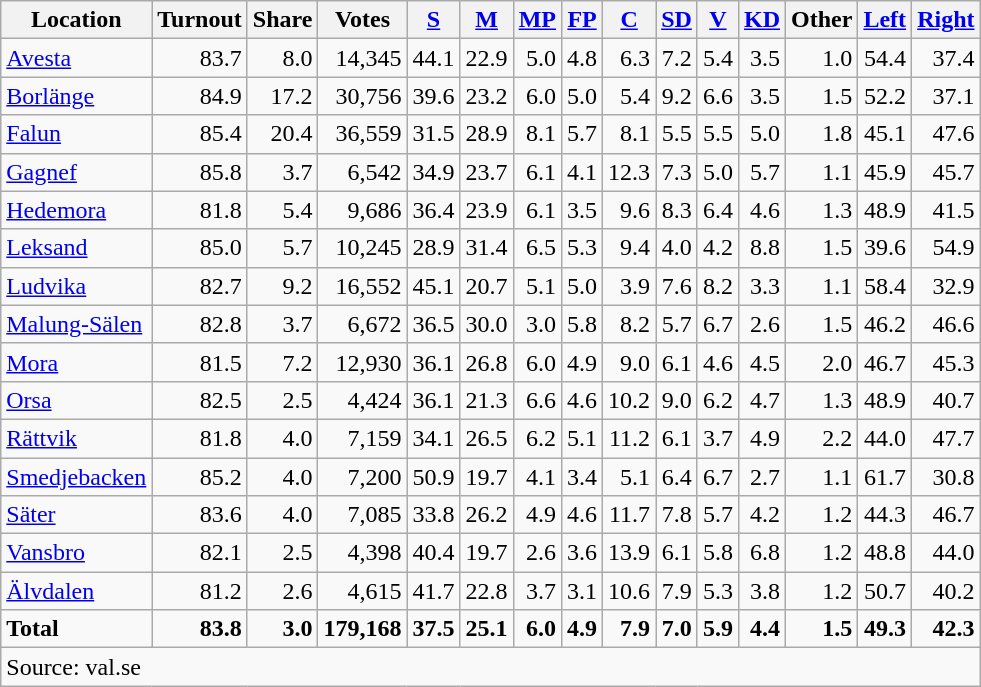<table class="wikitable sortable" style=text-align:right>
<tr>
<th>Location</th>
<th>Turnout</th>
<th>Share</th>
<th>Votes</th>
<th><a href='#'>S</a></th>
<th><a href='#'>M</a></th>
<th><a href='#'>MP</a></th>
<th><a href='#'>FP</a></th>
<th><a href='#'>C</a></th>
<th><a href='#'>SD</a></th>
<th><a href='#'>V</a></th>
<th><a href='#'>KD</a></th>
<th>Other</th>
<th><a href='#'>Left</a></th>
<th><a href='#'>Right</a></th>
</tr>
<tr>
<td align=left><a href='#'>Avesta</a></td>
<td>83.7</td>
<td>8.0</td>
<td>14,345</td>
<td>44.1</td>
<td>22.9</td>
<td>5.0</td>
<td>4.8</td>
<td>6.3</td>
<td>7.2</td>
<td>5.4</td>
<td>3.5</td>
<td>1.0</td>
<td>54.4</td>
<td>37.4</td>
</tr>
<tr>
<td align=left><a href='#'>Borlänge</a></td>
<td>84.9</td>
<td>17.2</td>
<td>30,756</td>
<td>39.6</td>
<td>23.2</td>
<td>6.0</td>
<td>5.0</td>
<td>5.4</td>
<td>9.2</td>
<td>6.6</td>
<td>3.5</td>
<td>1.5</td>
<td>52.2</td>
<td>37.1</td>
</tr>
<tr>
<td align=left><a href='#'>Falun</a></td>
<td>85.4</td>
<td>20.4</td>
<td>36,559</td>
<td>31.5</td>
<td>28.9</td>
<td>8.1</td>
<td>5.7</td>
<td>8.1</td>
<td>5.5</td>
<td>5.5</td>
<td>5.0</td>
<td>1.8</td>
<td>45.1</td>
<td>47.6</td>
</tr>
<tr>
<td align=left><a href='#'>Gagnef</a></td>
<td>85.8</td>
<td>3.7</td>
<td>6,542</td>
<td>34.9</td>
<td>23.7</td>
<td>6.1</td>
<td>4.1</td>
<td>12.3</td>
<td>7.3</td>
<td>5.0</td>
<td>5.7</td>
<td>1.1</td>
<td>45.9</td>
<td>45.7</td>
</tr>
<tr>
<td align=left><a href='#'>Hedemora</a></td>
<td>81.8</td>
<td>5.4</td>
<td>9,686</td>
<td>36.4</td>
<td>23.9</td>
<td>6.1</td>
<td>3.5</td>
<td>9.6</td>
<td>8.3</td>
<td>6.4</td>
<td>4.6</td>
<td>1.3</td>
<td>48.9</td>
<td>41.5</td>
</tr>
<tr>
<td align=left><a href='#'>Leksand</a></td>
<td>85.0</td>
<td>5.7</td>
<td>10,245</td>
<td>28.9</td>
<td>31.4</td>
<td>6.5</td>
<td>5.3</td>
<td>9.4</td>
<td>4.0</td>
<td>4.2</td>
<td>8.8</td>
<td>1.5</td>
<td>39.6</td>
<td>54.9</td>
</tr>
<tr>
<td align=left><a href='#'>Ludvika</a></td>
<td>82.7</td>
<td>9.2</td>
<td>16,552</td>
<td>45.1</td>
<td>20.7</td>
<td>5.1</td>
<td>5.0</td>
<td>3.9</td>
<td>7.6</td>
<td>8.2</td>
<td>3.3</td>
<td>1.1</td>
<td>58.4</td>
<td>32.9</td>
</tr>
<tr>
<td align=left><a href='#'>Malung-Sälen</a></td>
<td>82.8</td>
<td>3.7</td>
<td>6,672</td>
<td>36.5</td>
<td>30.0</td>
<td>3.0</td>
<td>5.8</td>
<td>8.2</td>
<td>5.7</td>
<td>6.7</td>
<td>2.6</td>
<td>1.5</td>
<td>46.2</td>
<td>46.6</td>
</tr>
<tr>
<td align=left><a href='#'>Mora</a></td>
<td>81.5</td>
<td>7.2</td>
<td>12,930</td>
<td>36.1</td>
<td>26.8</td>
<td>6.0</td>
<td>4.9</td>
<td>9.0</td>
<td>6.1</td>
<td>4.6</td>
<td>4.5</td>
<td>2.0</td>
<td>46.7</td>
<td>45.3</td>
</tr>
<tr>
<td align=left><a href='#'>Orsa</a></td>
<td>82.5</td>
<td>2.5</td>
<td>4,424</td>
<td>36.1</td>
<td>21.3</td>
<td>6.6</td>
<td>4.6</td>
<td>10.2</td>
<td>9.0</td>
<td>6.2</td>
<td>4.7</td>
<td>1.3</td>
<td>48.9</td>
<td>40.7</td>
</tr>
<tr>
<td align=left><a href='#'>Rättvik</a></td>
<td>81.8</td>
<td>4.0</td>
<td>7,159</td>
<td>34.1</td>
<td>26.5</td>
<td>6.2</td>
<td>5.1</td>
<td>11.2</td>
<td>6.1</td>
<td>3.7</td>
<td>4.9</td>
<td>2.2</td>
<td>44.0</td>
<td>47.7</td>
</tr>
<tr>
<td align=left><a href='#'>Smedjebacken</a></td>
<td>85.2</td>
<td>4.0</td>
<td>7,200</td>
<td>50.9</td>
<td>19.7</td>
<td>4.1</td>
<td>3.4</td>
<td>5.1</td>
<td>6.4</td>
<td>6.7</td>
<td>2.7</td>
<td>1.1</td>
<td>61.7</td>
<td>30.8</td>
</tr>
<tr>
<td align=left><a href='#'>Säter</a></td>
<td>83.6</td>
<td>4.0</td>
<td>7,085</td>
<td>33.8</td>
<td>26.2</td>
<td>4.9</td>
<td>4.6</td>
<td>11.7</td>
<td>7.8</td>
<td>5.7</td>
<td>4.2</td>
<td>1.2</td>
<td>44.3</td>
<td>46.7</td>
</tr>
<tr>
<td align=left><a href='#'>Vansbro</a></td>
<td>82.1</td>
<td>2.5</td>
<td>4,398</td>
<td>40.4</td>
<td>19.7</td>
<td>2.6</td>
<td>3.6</td>
<td>13.9</td>
<td>6.1</td>
<td>5.8</td>
<td>6.8</td>
<td>1.2</td>
<td>48.8</td>
<td>44.0</td>
</tr>
<tr>
<td align=left><a href='#'>Älvdalen</a></td>
<td>81.2</td>
<td>2.6</td>
<td>4,615</td>
<td>41.7</td>
<td>22.8</td>
<td>3.7</td>
<td>3.1</td>
<td>10.6</td>
<td>7.9</td>
<td>5.3</td>
<td>3.8</td>
<td>1.2</td>
<td>50.7</td>
<td>40.2</td>
</tr>
<tr>
<td align=left><strong>Total</strong></td>
<td><strong>83.8</strong></td>
<td><strong>3.0</strong></td>
<td><strong>179,168</strong></td>
<td><strong>37.5</strong></td>
<td><strong>25.1</strong></td>
<td><strong>6.0</strong></td>
<td><strong>4.9</strong></td>
<td><strong>7.9</strong></td>
<td><strong>7.0</strong></td>
<td><strong>5.9</strong></td>
<td><strong>4.4</strong></td>
<td><strong>1.5</strong></td>
<td><strong>49.3</strong></td>
<td><strong>42.3</strong></td>
</tr>
<tr>
<td align=left colspan=15>Source: val.se </td>
</tr>
</table>
